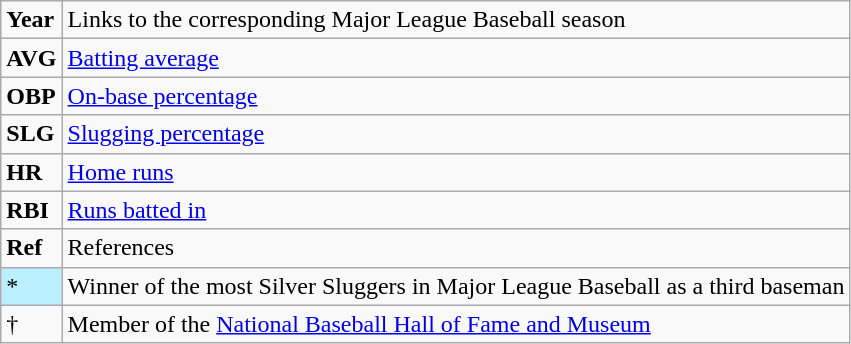<table class="wikitable" border="1">
<tr>
<td><strong>Year</strong></td>
<td>Links to the corresponding Major League Baseball season</td>
</tr>
<tr>
<td><strong>AVG</strong></td>
<td><a href='#'>Batting average</a></td>
</tr>
<tr>
<td><strong>OBP</strong></td>
<td><a href='#'>On-base percentage</a></td>
</tr>
<tr>
<td><strong>SLG</strong></td>
<td><a href='#'>Slugging percentage</a></td>
</tr>
<tr>
<td><strong>HR</strong></td>
<td><a href='#'>Home runs</a></td>
</tr>
<tr>
<td><strong>RBI</strong></td>
<td><a href='#'>Runs batted in</a></td>
</tr>
<tr>
<td><strong>Ref</strong></td>
<td>References</td>
</tr>
<tr>
<td bgcolor="#bbeeff">*</td>
<td>Winner of the most Silver Sluggers in Major League Baseball as a third baseman</td>
</tr>
<tr>
<td>†</td>
<td>Member of the <a href='#'>National Baseball Hall of Fame and Museum</a></td>
</tr>
</table>
